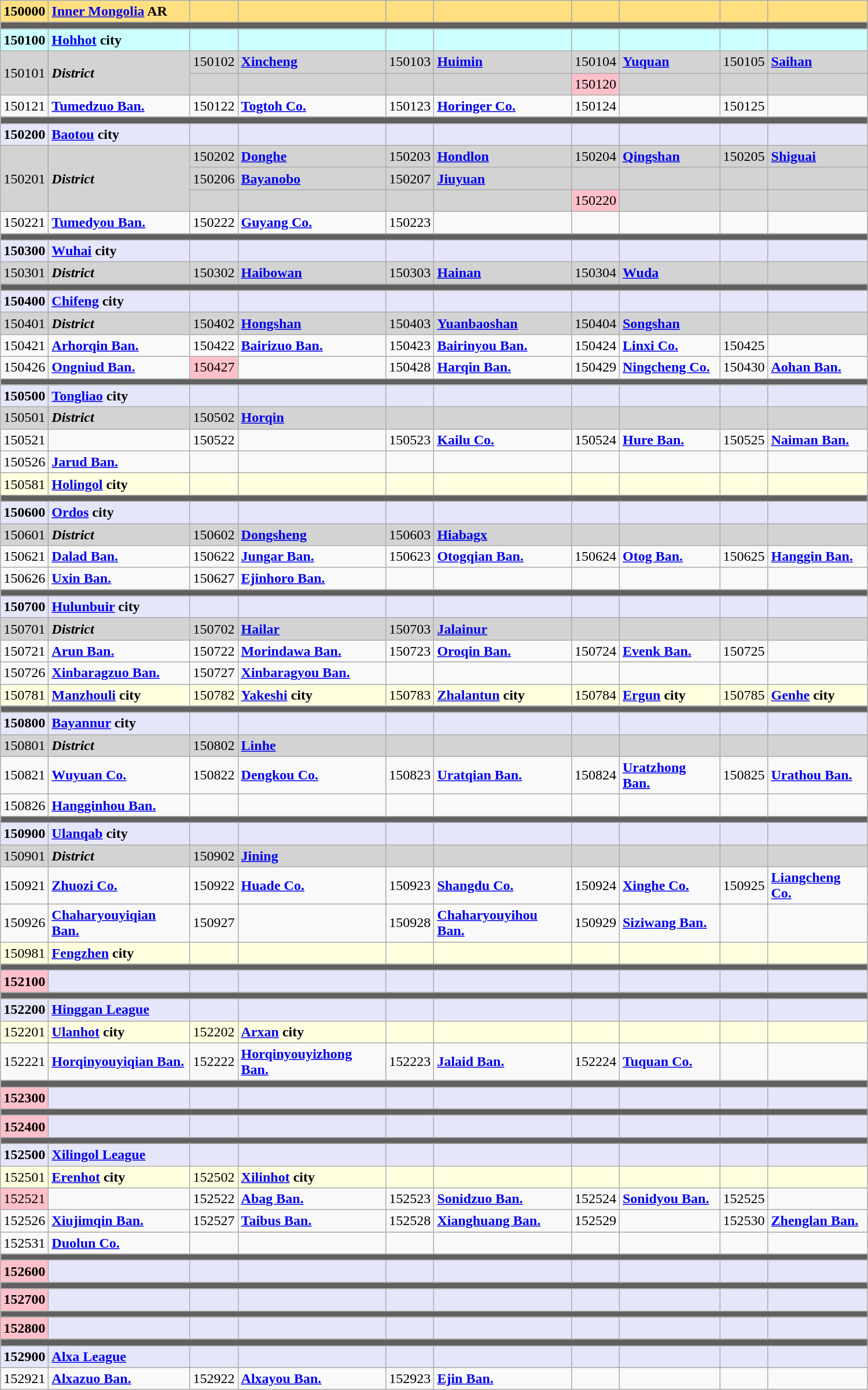<table class="wikitable" align="center" width="1000">
<tr ---- style="background:#FFDF80">
<td><strong>150000</strong></td>
<td><strong><a href='#'>Inner Mongolia</a> AR</strong><br></td>
<td></td>
<td></td>
<td></td>
<td></td>
<td></td>
<td></td>
<td></td>
<td></td>
</tr>
<tr style="background:#606060; height:2pt">
<td colspan="10"></td>
</tr>
<tr ---- style="background:#CCFFFF">
<td><strong>150100</strong></td>
<td><strong><a href='#'>Hohhot</a> city</strong><br></td>
<td></td>
<td></td>
<td></td>
<td></td>
<td></td>
<td></td>
<td></td>
<td></td>
</tr>
<tr ---- style="background:#D3D3D3">
<td rowspan="2">150101</td>
<td rowspan="2"><strong><em>District</em></strong><br></td>
<td>150102</td>
<td><a href='#'><strong>Xincheng</strong></a><br></td>
<td>150103</td>
<td><a href='#'><strong>Huimin</strong></a><br></td>
<td>150104</td>
<td><a href='#'><strong>Yuquan</strong></a><br></td>
<td>150105</td>
<td><a href='#'><strong>Saihan</strong></a><br></td>
</tr>
<tr ---- style="background:#D3D3D3">
<td></td>
<td></td>
<td></td>
<td></td>
<td bgcolor="#FFC0CB">150120</td>
<td><br></td>
<td></td>
<td></td>
</tr>
<tr>
<td>150121</td>
<td><a href='#'><strong>Tumedzuo Ban.</strong></a><br></td>
<td>150122</td>
<td><a href='#'><strong>Togtoh Co.</strong></a><br></td>
<td>150123</td>
<td><a href='#'><strong>Horinger Co.</strong></a><br></td>
<td>150124</td>
<td><a href='#'></a><br></td>
<td>150125</td>
<td><a href='#'></a><br></td>
</tr>
<tr style="background:#606060; height:2pt">
<td colspan="10"></td>
</tr>
<tr ---- style="background:#E6E6FA">
<td><strong>150200</strong></td>
<td><strong><a href='#'>Baotou</a> city</strong><br></td>
<td></td>
<td></td>
<td></td>
<td></td>
<td></td>
<td></td>
<td></td>
<td></td>
</tr>
<tr ---- style="background:#D3D3D3">
<td rowspan="3">150201</td>
<td rowspan="3"><strong><em>District</em></strong><br></td>
<td>150202</td>
<td><a href='#'><strong>Donghe</strong></a><br></td>
<td>150203</td>
<td><a href='#'><strong>Hondlon</strong></a><br></td>
<td>150204</td>
<td><a href='#'><strong>Qingshan</strong></a><br></td>
<td>150205</td>
<td><a href='#'><strong>Shiguai</strong></a><br></td>
</tr>
<tr ---- style="background:#D3D3D3">
<td>150206</td>
<td><a href='#'><strong>Bayanobo</strong></a><br></td>
<td>150207</td>
<td><a href='#'><strong>Jiuyuan</strong></a><br></td>
<td></td>
<td></td>
<td></td>
<td></td>
</tr>
<tr ---- style="background:#D3D3D3">
<td></td>
<td></td>
<td></td>
<td></td>
<td bgcolor="#FFC0CB">150220</td>
<td><br></td>
<td></td>
<td></td>
</tr>
<tr>
<td>150221</td>
<td><a href='#'><strong>Tumedyou Ban.</strong></a><br></td>
<td>150222</td>
<td><a href='#'><strong>Guyang Co.</strong></a><br></td>
<td>150223</td>
<td><a href='#'></a><br></td>
<td></td>
<td></td>
<td></td>
<td></td>
</tr>
<tr style="background:#606060; height:2pt">
<td colspan="10"></td>
</tr>
<tr ---- style="background:#E6E6FA">
<td><strong>150300</strong></td>
<td><strong><a href='#'>Wuhai</a> city</strong><br></td>
<td></td>
<td></td>
<td></td>
<td></td>
<td></td>
<td></td>
<td></td>
<td></td>
</tr>
<tr ---- style="background:#D3D3D3">
<td>150301</td>
<td><strong><em>District</em></strong><br></td>
<td>150302</td>
<td><a href='#'><strong>Haibowan</strong></a><br></td>
<td>150303</td>
<td><a href='#'><strong>Hainan</strong></a><br></td>
<td>150304</td>
<td><a href='#'><strong>Wuda</strong></a><br></td>
<td></td>
<td></td>
</tr>
<tr style="background:#606060; height:2pt">
<td colspan="10"></td>
</tr>
<tr ---- style="background:#E6E6FA">
<td><strong>150400</strong></td>
<td><strong><a href='#'>Chifeng</a> city</strong><br></td>
<td></td>
<td></td>
<td></td>
<td></td>
<td></td>
<td></td>
<td></td>
<td></td>
</tr>
<tr ---- style="background:#D3D3D3">
<td>150401</td>
<td><strong><em>District</em></strong><br></td>
<td>150402</td>
<td><a href='#'><strong>Hongshan</strong></a><br></td>
<td>150403</td>
<td><a href='#'><strong>Yuanbaoshan</strong></a><br></td>
<td>150404</td>
<td><a href='#'><strong>Songshan</strong></a><br></td>
<td></td>
<td></td>
</tr>
<tr>
<td>150421</td>
<td><a href='#'><strong>Arhorqin Ban.</strong></a><br></td>
<td>150422</td>
<td><a href='#'><strong>Bairizuo Ban.</strong></a><br></td>
<td>150423</td>
<td><a href='#'><strong>Bairinyou Ban.</strong></a><br></td>
<td>150424</td>
<td><a href='#'><strong>Linxi Co.</strong></a><br></td>
<td>150425</td>
<td><a href='#'></a><br></td>
</tr>
<tr>
<td>150426</td>
<td><a href='#'><strong>Ongniud Ban.</strong></a><br></td>
<td bgcolor="#FFC0CB">150427</td>
<td><br></td>
<td>150428</td>
<td><a href='#'><strong>Harqin Ban.</strong></a><br></td>
<td>150429</td>
<td><a href='#'><strong>Ningcheng Co.</strong></a><br></td>
<td>150430</td>
<td><a href='#'><strong>Aohan Ban.</strong></a><br></td>
</tr>
<tr style="background:#606060; height:2pt">
<td colspan="10"></td>
</tr>
<tr ---- style="background:#E6E6FA">
<td><strong>150500</strong></td>
<td><strong><a href='#'>Tongliao</a> city</strong><br></td>
<td></td>
<td></td>
<td></td>
<td></td>
<td></td>
<td></td>
<td></td>
<td></td>
</tr>
<tr ---- style="background:#D3D3D3">
<td>150501</td>
<td><strong><em>District</em></strong><br></td>
<td>150502</td>
<td><a href='#'><strong>Horqin</strong></a><br></td>
<td></td>
<td></td>
<td></td>
<td></td>
<td></td>
<td></td>
</tr>
<tr>
<td>150521</td>
<td><a href='#'></a><br></td>
<td>150522</td>
<td><a href='#'></a><br></td>
<td>150523</td>
<td><a href='#'><strong>Kailu Co.</strong></a><br></td>
<td>150524</td>
<td><a href='#'><strong>Hure Ban.</strong></a><br></td>
<td>150525</td>
<td><a href='#'><strong>Naiman Ban.</strong></a><br></td>
</tr>
<tr>
<td>150526</td>
<td><a href='#'><strong>Jarud Ban.</strong></a><br></td>
<td></td>
<td></td>
<td></td>
<td></td>
<td></td>
<td></td>
<td></td>
<td></td>
</tr>
<tr ---- style="background:lightyellow">
<td>150581</td>
<td><strong><a href='#'>Holingol</a> city</strong><br></td>
<td></td>
<td></td>
<td></td>
<td></td>
<td></td>
<td></td>
<td></td>
<td></td>
</tr>
<tr style="background:#606060; height:2pt">
<td colspan="10"></td>
</tr>
<tr ---- style="background:#E6E6FA">
<td><strong>150600</strong></td>
<td><strong><a href='#'>Ordos</a> city</strong><br></td>
<td></td>
<td></td>
<td></td>
<td></td>
<td></td>
<td></td>
<td></td>
<td></td>
</tr>
<tr ---- style="background:#D3D3D3">
<td>150601</td>
<td><strong><em>District</em></strong><br></td>
<td>150602</td>
<td><a href='#'><strong>Dongsheng</strong></a><br></td>
<td>150603</td>
<td><a href='#'><strong>Hiabagx</strong></a><br></td>
<td></td>
<td></td>
<td></td>
<td></td>
</tr>
<tr>
<td>150621</td>
<td><a href='#'><strong>Dalad Ban.</strong></a><br></td>
<td>150622</td>
<td><a href='#'><strong>Jungar Ban.</strong></a><br></td>
<td>150623</td>
<td><a href='#'><strong>Otogqian Ban.</strong></a><br></td>
<td>150624</td>
<td><a href='#'><strong>Otog Ban.</strong></a><br></td>
<td>150625</td>
<td><a href='#'><strong>Hanggin Ban.</strong></a><br></td>
</tr>
<tr>
<td>150626</td>
<td><a href='#'><strong>Uxin Ban.</strong></a><br></td>
<td>150627</td>
<td><a href='#'><strong>Ejinhoro Ban.</strong></a><br></td>
<td></td>
<td></td>
<td></td>
<td></td>
<td></td>
<td></td>
</tr>
<tr style="background:#606060; height:2pt">
<td colspan="10"></td>
</tr>
<tr ---- style="background:#E6E6FA">
<td><strong>150700</strong></td>
<td><strong><a href='#'>Hulunbuir</a> city</strong><br></td>
<td></td>
<td></td>
<td></td>
<td></td>
<td></td>
<td></td>
<td></td>
<td></td>
</tr>
<tr ---- style="background:#D3D3D3">
<td>150701</td>
<td><strong><em>District</em></strong><br></td>
<td>150702</td>
<td><a href='#'><strong>Hailar</strong></a><br></td>
<td>150703</td>
<td><a href='#'><strong>Jalainur</strong></a><br></td>
<td></td>
<td></td>
<td></td>
<td></td>
</tr>
<tr>
<td>150721</td>
<td><a href='#'><strong>Arun Ban.</strong></a><br></td>
<td>150722</td>
<td><a href='#'><strong>Morindawa Ban.</strong></a><br></td>
<td>150723</td>
<td><a href='#'><strong>Oroqin Ban.</strong></a><br></td>
<td>150724</td>
<td><a href='#'><strong>Evenk Ban.</strong></a><br></td>
<td>150725</td>
<td><a href='#'></a><br></td>
</tr>
<tr>
<td>150726</td>
<td><a href='#'><strong>Xinbaragzuo Ban.</strong></a><br></td>
<td>150727</td>
<td><a href='#'><strong>Xinbaragyou Ban.</strong></a><br></td>
<td></td>
<td></td>
<td></td>
<td></td>
<td></td>
<td></td>
</tr>
<tr ---- style="background:lightyellow">
<td>150781</td>
<td><strong><a href='#'>Manzhouli</a> city</strong><br></td>
<td>150782</td>
<td><strong><a href='#'>Yakeshi</a> city</strong><br></td>
<td>150783</td>
<td><strong><a href='#'>Zhalantun</a> city</strong><br></td>
<td>150784</td>
<td><strong><a href='#'>Ergun</a> city</strong><br></td>
<td>150785</td>
<td><strong><a href='#'>Genhe</a> city</strong><br></td>
</tr>
<tr style="background:#606060; height:2pt">
<td colspan="10"></td>
</tr>
<tr ---- style="background:#E6E6FA">
<td><strong>150800</strong></td>
<td><strong><a href='#'>Bayannur</a> city</strong><br></td>
<td></td>
<td></td>
<td></td>
<td></td>
<td></td>
<td></td>
<td></td>
<td></td>
</tr>
<tr ---- style="background:#D3D3D3">
<td>150801</td>
<td><strong><em>District</em></strong><br></td>
<td>150802</td>
<td><a href='#'><strong>Linhe</strong></a><br></td>
<td></td>
<td></td>
<td></td>
<td></td>
<td></td>
<td></td>
</tr>
<tr>
<td>150821</td>
<td><a href='#'><strong>Wuyuan Co.</strong></a><br></td>
<td>150822</td>
<td><a href='#'><strong>Dengkou Co.</strong></a><br></td>
<td>150823</td>
<td><a href='#'><strong>Uratqian Ban.</strong></a><br></td>
<td>150824</td>
<td><a href='#'><strong>Uratzhong Ban.</strong></a><br></td>
<td>150825</td>
<td><a href='#'><strong>Urathou Ban.</strong></a><br></td>
</tr>
<tr>
<td>150826</td>
<td><a href='#'><strong>Hangginhou Ban.</strong></a><br></td>
<td></td>
<td></td>
<td></td>
<td></td>
<td></td>
<td></td>
<td></td>
<td></td>
</tr>
<tr style="background:#606060; height:2pt">
<td colspan="10"></td>
</tr>
<tr ---- style="background:#E6E6FA">
<td><strong>150900</strong></td>
<td><strong><a href='#'>Ulanqab</a> city</strong><br></td>
<td></td>
<td></td>
<td></td>
<td></td>
<td></td>
<td></td>
<td></td>
<td></td>
</tr>
<tr ---- style="background:#D3D3D3">
<td>150901</td>
<td><strong><em>District</em></strong><br></td>
<td>150902</td>
<td><a href='#'><strong>Jining</strong></a><br></td>
<td></td>
<td></td>
<td></td>
<td></td>
<td></td>
<td></td>
</tr>
<tr>
<td>150921</td>
<td><a href='#'><strong>Zhuozi Co.</strong></a><br></td>
<td>150922</td>
<td><a href='#'><strong>Huade Co.</strong></a><br></td>
<td>150923</td>
<td><a href='#'><strong>Shangdu Co.</strong></a><br></td>
<td>150924</td>
<td><a href='#'><strong>Xinghe Co.</strong></a><br></td>
<td>150925</td>
<td><a href='#'><strong>Liangcheng Co.</strong></a><br></td>
</tr>
<tr>
<td>150926</td>
<td><a href='#'><strong>Chaharyouyiqian Ban.</strong></a><br></td>
<td>150927</td>
<td><a href='#'></a><br></td>
<td>150928</td>
<td><a href='#'><strong>Chaharyouyihou Ban.</strong></a><br></td>
<td>150929</td>
<td><a href='#'><strong>Siziwang Ban.</strong></a><br></td>
<td></td>
<td></td>
</tr>
<tr ---- style="background:lightyellow">
<td>150981</td>
<td><strong><a href='#'>Fengzhen</a> city</strong><br></td>
<td></td>
<td></td>
<td></td>
<td></td>
<td></td>
<td></td>
<td></td>
<td></td>
</tr>
<tr style="background:#606060; height:2pt">
<td colspan="10"></td>
</tr>
<tr ---- style="background:#E6E6FA">
<td bgcolor="#FFC0CB"><strong>152100</strong></td>
<td><br></td>
<td></td>
<td></td>
<td></td>
<td></td>
<td></td>
<td></td>
<td></td>
<td></td>
</tr>
<tr style="background:#606060; height:2pt">
<td colspan="10"></td>
</tr>
<tr ---- style="background:#E6E6FA">
<td><strong>152200</strong></td>
<td><strong><a href='#'>Hinggan League</a></strong><br></td>
<td></td>
<td></td>
<td></td>
<td></td>
<td></td>
<td></td>
<td></td>
<td></td>
</tr>
<tr ---- style="background:lightyellow">
<td>152201</td>
<td><strong><a href='#'>Ulanhot</a> city</strong><br></td>
<td>152202</td>
<td><strong><a href='#'>Arxan</a> city</strong><br></td>
<td></td>
<td></td>
<td></td>
<td></td>
<td></td>
<td></td>
</tr>
<tr>
<td>152221</td>
<td><a href='#'><strong>Horqinyouyiqian Ban.</strong></a><br></td>
<td>152222</td>
<td><a href='#'><strong>Horqinyouyizhong Ban.</strong></a><br></td>
<td>152223</td>
<td><a href='#'><strong>Jalaid Ban.</strong></a><br></td>
<td>152224</td>
<td><a href='#'><strong>Tuquan Co.</strong></a><br></td>
<td></td>
<td></td>
</tr>
<tr style="background:#606060; height:2pt">
<td colspan="10"></td>
</tr>
<tr ---- style="background:#E6E6FA">
<td bgcolor="#FFC0CB"><strong>152300</strong></td>
<td><br></td>
<td></td>
<td></td>
<td></td>
<td></td>
<td></td>
<td></td>
<td></td>
<td></td>
</tr>
<tr style="background:#606060; height:2pt">
<td colspan="10"></td>
</tr>
<tr ---- style="background:#E6E6FA">
<td bgcolor="#FFC0CB"><strong>152400</strong></td>
<td><br></td>
<td></td>
<td></td>
<td></td>
<td></td>
<td></td>
<td></td>
<td></td>
<td></td>
</tr>
<tr style="background:#606060; height:2pt">
<td colspan="10"></td>
</tr>
<tr ---- style="background:#E6E6FA">
<td><strong>152500</strong></td>
<td><strong><a href='#'>Xilingol League</a></strong><br></td>
<td></td>
<td></td>
<td></td>
<td></td>
<td></td>
<td></td>
<td></td>
<td></td>
</tr>
<tr ---- style="background:lightyellow">
<td>152501</td>
<td><strong><a href='#'>Erenhot</a> city</strong><br></td>
<td>152502</td>
<td><strong><a href='#'>Xilinhot</a> city</strong><br></td>
<td></td>
<td></td>
<td></td>
<td></td>
<td></td>
<td></td>
</tr>
<tr>
<td bgcolor="#FFC0CB">152521</td>
<td><br></td>
<td>152522</td>
<td><a href='#'><strong>Abag Ban.</strong></a><br></td>
<td>152523</td>
<td><a href='#'><strong>Sonidzuo Ban.</strong></a><br></td>
<td>152524</td>
<td><a href='#'><strong>Sonidyou Ban.</strong></a><br></td>
<td>152525</td>
<td><a href='#'></a><br></td>
</tr>
<tr>
<td>152526</td>
<td><a href='#'><strong>Xiujimqin Ban.</strong></a><br></td>
<td>152527</td>
<td><a href='#'><strong>Taibus Ban.</strong></a><br></td>
<td>152528</td>
<td><a href='#'><strong>Xianghuang Ban.</strong></a><br></td>
<td>152529</td>
<td><a href='#'></a><br></td>
<td>152530</td>
<td><a href='#'><strong>Zhenglan Ban.</strong></a><br></td>
</tr>
<tr>
<td>152531</td>
<td><a href='#'><strong>Duolun Co.</strong></a><br></td>
<td></td>
<td></td>
<td></td>
<td></td>
<td></td>
<td></td>
<td></td>
<td></td>
</tr>
<tr style="background:#606060; height:2pt">
<td colspan="10"></td>
</tr>
<tr ---- style="background:#E6E6FA">
<td bgcolor="#FFC0CB"><strong>152600</strong></td>
<td><br></td>
<td></td>
<td></td>
<td></td>
<td></td>
<td></td>
<td></td>
<td></td>
<td></td>
</tr>
<tr style="background:#606060; height:2pt">
<td colspan="10"></td>
</tr>
<tr ---- style="background:#E6E6FA">
<td bgcolor="#FFC0CB"><strong>152700</strong></td>
<td><br></td>
<td></td>
<td></td>
<td></td>
<td></td>
<td></td>
<td></td>
<td></td>
<td></td>
</tr>
<tr style="background:#606060; height:2pt">
<td colspan="10"></td>
</tr>
<tr ---- style="background:#E6E6FA">
<td bgcolor="#FFC0CB"><strong>152800</strong></td>
<td><br></td>
<td></td>
<td></td>
<td></td>
<td></td>
<td></td>
<td></td>
<td></td>
<td></td>
</tr>
<tr style="background:#606060; height:2pt">
<td colspan="10"></td>
</tr>
<tr ---- style="background:#E6E6FA">
<td><strong>152900</strong></td>
<td><strong><a href='#'>Alxa League</a></strong><br></td>
<td></td>
<td></td>
<td></td>
<td></td>
<td></td>
<td></td>
<td></td>
<td></td>
</tr>
<tr>
<td>152921</td>
<td><a href='#'><strong>Alxazuo Ban.</strong></a><br></td>
<td>152922</td>
<td><a href='#'><strong>Alxayou Ban.</strong></a><br></td>
<td>152923</td>
<td><a href='#'><strong>Ejin Ban.</strong></a><br></td>
<td></td>
<td></td>
<td></td>
<td></td>
</tr>
</table>
